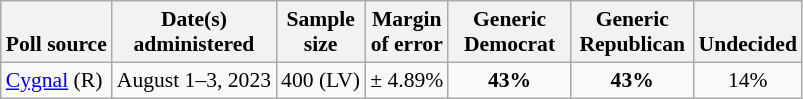<table class="wikitable" style="font-size:90%;text-align:center;">
<tr valign=bottom>
<th>Poll source</th>
<th>Date(s)<br>administered</th>
<th>Sample<br>size</th>
<th>Margin<br>of error</th>
<th style="width:75px;">Generic Democrat</th>
<th style="width:75px;">Generic Republican</th>
<th>Undecided</th>
</tr>
<tr>
<td style="text-align:left;"><a href='#'>Cygnal</a> (R)</td>
<td>August 1–3, 2023</td>
<td>400 (LV)</td>
<td>± 4.89%</td>
<td><strong>43%</strong></td>
<td><strong>43%</strong></td>
<td>14%</td>
</tr>
</table>
